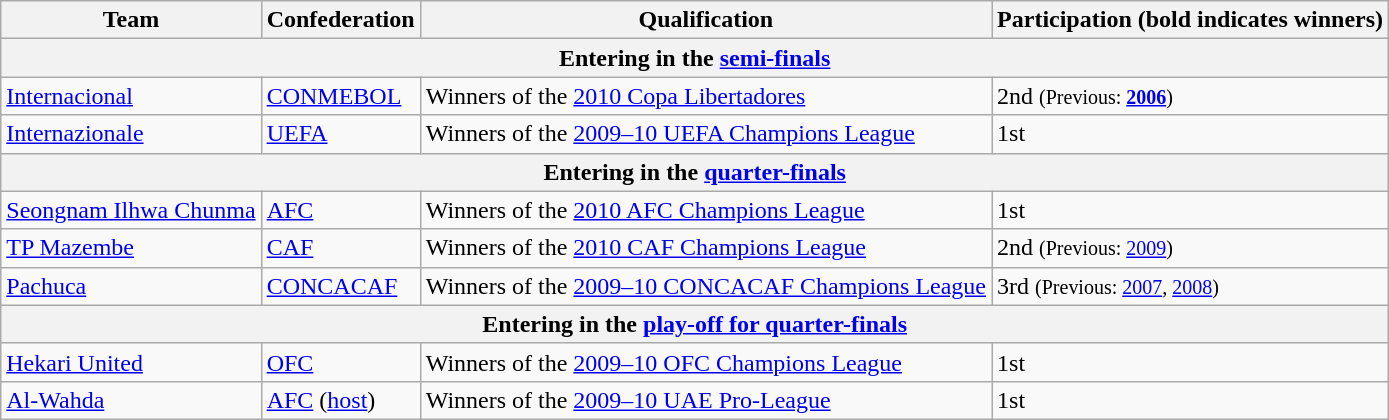<table class="wikitable">
<tr>
<th>Team</th>
<th>Confederation</th>
<th>Qualification</th>
<th>Participation (bold indicates winners)</th>
</tr>
<tr>
<th colspan=4>Entering in the <a href='#'>semi-finals</a></th>
</tr>
<tr>
<td> <a href='#'>Internacional</a></td>
<td><a href='#'>CONMEBOL</a></td>
<td>Winners of the <a href='#'>2010 Copa Libertadores</a></td>
<td>2nd <small>(Previous: <strong><a href='#'>2006</a></strong>)</small></td>
</tr>
<tr>
<td> <a href='#'>Internazionale</a></td>
<td><a href='#'>UEFA</a></td>
<td>Winners of the <a href='#'>2009–10 UEFA Champions League</a></td>
<td>1st</td>
</tr>
<tr>
<th colspan=4>Entering in the <a href='#'>quarter-finals</a></th>
</tr>
<tr>
<td> <a href='#'>Seongnam Ilhwa Chunma</a></td>
<td><a href='#'>AFC</a></td>
<td>Winners of the <a href='#'>2010 AFC Champions League</a></td>
<td>1st</td>
</tr>
<tr>
<td> <a href='#'>TP Mazembe</a></td>
<td><a href='#'>CAF</a></td>
<td>Winners of the <a href='#'>2010 CAF Champions League</a></td>
<td>2nd <small>(Previous: <a href='#'>2009</a>)</small></td>
</tr>
<tr>
<td> <a href='#'>Pachuca</a></td>
<td><a href='#'>CONCACAF</a></td>
<td>Winners of the <a href='#'>2009–10 CONCACAF Champions League</a></td>
<td>3rd <small>(Previous: <a href='#'>2007</a>, <a href='#'>2008</a>)</small></td>
</tr>
<tr>
<th colspan=4>Entering in the <a href='#'>play-off for quarter-finals</a></th>
</tr>
<tr>
<td> <a href='#'>Hekari United</a></td>
<td><a href='#'>OFC</a></td>
<td>Winners of the <a href='#'>2009–10 OFC Champions League</a></td>
<td>1st</td>
</tr>
<tr>
<td> <a href='#'>Al-Wahda</a></td>
<td><a href='#'>AFC</a> (<a href='#'>host</a>)</td>
<td>Winners of the <a href='#'>2009–10 UAE Pro-League</a></td>
<td>1st</td>
</tr>
</table>
